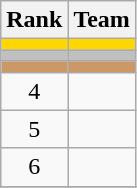<table class="wikitable" border="1">
<tr>
<th>Rank</th>
<th>Team</th>
</tr>
<tr bgcolor=gold>
<td align=center></td>
<td></td>
</tr>
<tr bgcolor=silver>
<td align=center></td>
<td></td>
</tr>
<tr bgcolor=cc9966>
<td align=center></td>
<td></td>
</tr>
<tr>
<td align=center>4</td>
<td></td>
</tr>
<tr>
<td align=center>5</td>
<td></td>
</tr>
<tr>
<td align=center>6</td>
<td></td>
</tr>
<tr>
</tr>
</table>
